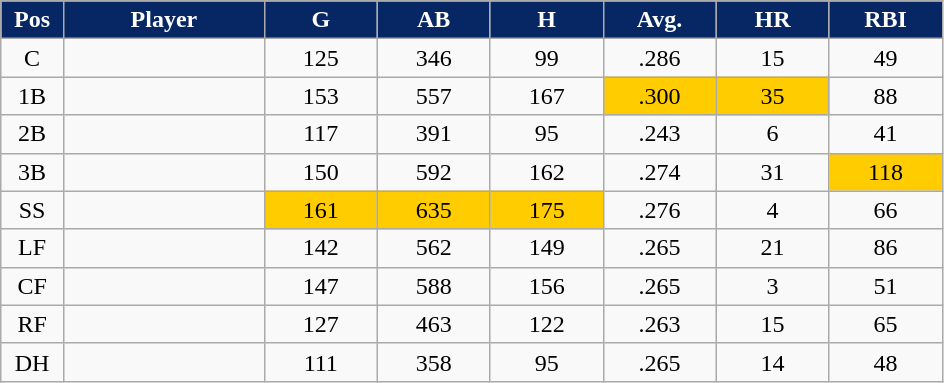<table class="wikitable sortable">
<tr>
<th style="background:#072764;color:white;" width="5%">Pos</th>
<th style="background:#072764;color:white;" width="16%">Player</th>
<th style="background:#072764;color:white;" width="9%">G</th>
<th style="background:#072764;color:white;" width="9%">AB</th>
<th style="background:#072764;color:white;" width="9%">H</th>
<th style="background:#072764;color:white;" width="9%">Avg.</th>
<th style="background:#072764;color:white;" width="9%">HR</th>
<th style="background:#072764;color:white;" width="9%">RBI</th>
</tr>
<tr align="center">
<td>C</td>
<td></td>
<td>125</td>
<td>346</td>
<td>99</td>
<td>.286</td>
<td>15</td>
<td>49</td>
</tr>
<tr align="center">
<td>1B</td>
<td></td>
<td>153</td>
<td>557</td>
<td>167</td>
<td bgcolor="#FFCC00">.300</td>
<td bgcolor="#FFCC00">35</td>
<td>88</td>
</tr>
<tr align="center">
<td>2B</td>
<td></td>
<td>117</td>
<td>391</td>
<td>95</td>
<td>.243</td>
<td>6</td>
<td>41</td>
</tr>
<tr align="center">
<td>3B</td>
<td></td>
<td>150</td>
<td>592</td>
<td>162</td>
<td>.274</td>
<td>31</td>
<td bgcolor="#FFCC00">118</td>
</tr>
<tr align="center">
<td>SS</td>
<td></td>
<td bgcolor="#FFCC00">161</td>
<td bgcolor="#FFCC00">635</td>
<td bgcolor="#FFCC00">175</td>
<td>.276</td>
<td>4</td>
<td>66</td>
</tr>
<tr align="center">
<td>LF</td>
<td></td>
<td>142</td>
<td>562</td>
<td>149</td>
<td>.265</td>
<td>21</td>
<td>86</td>
</tr>
<tr align="center">
<td>CF</td>
<td></td>
<td>147</td>
<td>588</td>
<td>156</td>
<td>.265</td>
<td>3</td>
<td>51</td>
</tr>
<tr align="center">
<td>RF</td>
<td></td>
<td>127</td>
<td>463</td>
<td>122</td>
<td>.263</td>
<td>15</td>
<td>65</td>
</tr>
<tr align="center">
<td>DH</td>
<td></td>
<td>111</td>
<td>358</td>
<td>95</td>
<td>.265</td>
<td>14</td>
<td>48</td>
</tr>
</table>
